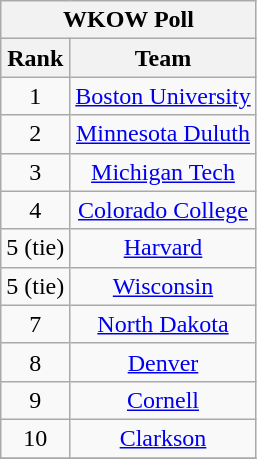<table class="wikitable" style="text-align:center;">
<tr>
<th colspan=2><strong>WKOW Poll</strong></th>
</tr>
<tr>
<th>Rank</th>
<th>Team</th>
</tr>
<tr>
<td>1</td>
<td><a href='#'>Boston University</a></td>
</tr>
<tr>
<td>2</td>
<td><a href='#'>Minnesota Duluth</a></td>
</tr>
<tr>
<td>3</td>
<td><a href='#'>Michigan Tech</a></td>
</tr>
<tr>
<td>4</td>
<td><a href='#'>Colorado College</a></td>
</tr>
<tr>
<td>5 (tie)</td>
<td><a href='#'>Harvard</a></td>
</tr>
<tr>
<td>5 (tie)</td>
<td><a href='#'>Wisconsin</a></td>
</tr>
<tr>
<td>7</td>
<td><a href='#'>North Dakota</a></td>
</tr>
<tr>
<td>8</td>
<td><a href='#'>Denver</a></td>
</tr>
<tr>
<td>9</td>
<td><a href='#'>Cornell</a></td>
</tr>
<tr>
<td>10</td>
<td><a href='#'>Clarkson</a></td>
</tr>
<tr>
</tr>
</table>
